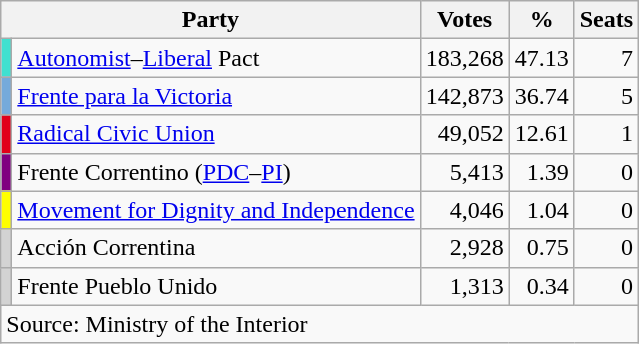<table class="wikitable" style="text-align:right;">
<tr>
<th colspan=2>Party</th>
<th>Votes</th>
<th>%</th>
<th>Seats</th>
</tr>
<tr>
<td bgcolor=#40e0d0></td>
<td align=left><a href='#'>Autonomist</a>–<a href='#'>Liberal</a> Pact</td>
<td>183,268</td>
<td>47.13</td>
<td>7</td>
</tr>
<tr>
<td bgcolor=#75AADB></td>
<td align=left><a href='#'>Frente para la Victoria</a></td>
<td>142,873</td>
<td>36.74</td>
<td>5</td>
</tr>
<tr>
<td bgcolor=#E10019></td>
<td align=left><a href='#'>Radical Civic Union</a></td>
<td>49,052</td>
<td>12.61</td>
<td>1</td>
</tr>
<tr>
<td bgcolor=purple></td>
<td align=left>Frente Correntino (<a href='#'>PDC</a>–<a href='#'>PI</a>)</td>
<td>5,413</td>
<td>1.39</td>
<td>0</td>
</tr>
<tr>
<td bgcolor=yellow></td>
<td align=left><a href='#'>Movement for Dignity and Independence</a></td>
<td>4,046</td>
<td>1.04</td>
<td>0</td>
</tr>
<tr>
<td bgcolor=lightgrey></td>
<td align=left>Acción Correntina</td>
<td>2,928</td>
<td>0.75</td>
<td>0</td>
</tr>
<tr>
<td bgcolor=lightgrey></td>
<td align=left>Frente Pueblo Unido</td>
<td>1,313</td>
<td>0.34</td>
<td>0</td>
</tr>
<tr>
<td colspan="5" align="left">Source: Ministry of the Interior</td>
</tr>
</table>
